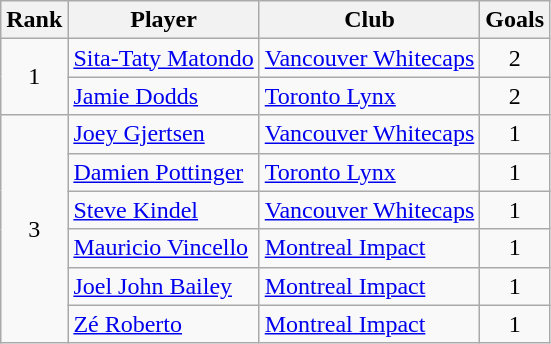<table class="wikitable">
<tr>
<th>Rank</th>
<th>Player</th>
<th>Club</th>
<th>Goals</th>
</tr>
<tr>
<td rowspan="2" align=center>1</td>
<td> <a href='#'>Sita-Taty Matondo</a></td>
<td><a href='#'>Vancouver Whitecaps</a></td>
<td align=center>2</td>
</tr>
<tr>
<td> <a href='#'>Jamie Dodds</a></td>
<td><a href='#'>Toronto Lynx</a></td>
<td align=center>2</td>
</tr>
<tr>
<td rowspan="6" align=center>3</td>
<td> <a href='#'>Joey Gjertsen</a></td>
<td><a href='#'>Vancouver Whitecaps</a></td>
<td align=center>1</td>
</tr>
<tr>
<td> <a href='#'>Damien Pottinger</a></td>
<td><a href='#'>Toronto Lynx</a></td>
<td align=center>1</td>
</tr>
<tr>
<td> <a href='#'>Steve Kindel</a></td>
<td><a href='#'>Vancouver Whitecaps</a></td>
<td align=center>1</td>
</tr>
<tr>
<td> <a href='#'>Mauricio Vincello</a></td>
<td><a href='#'>Montreal Impact</a></td>
<td align=center>1</td>
</tr>
<tr>
<td> <a href='#'>Joel John Bailey</a></td>
<td><a href='#'>Montreal Impact</a></td>
<td align=center>1</td>
</tr>
<tr>
<td> <a href='#'>Zé Roberto</a></td>
<td><a href='#'>Montreal Impact</a></td>
<td align=center>1</td>
</tr>
</table>
